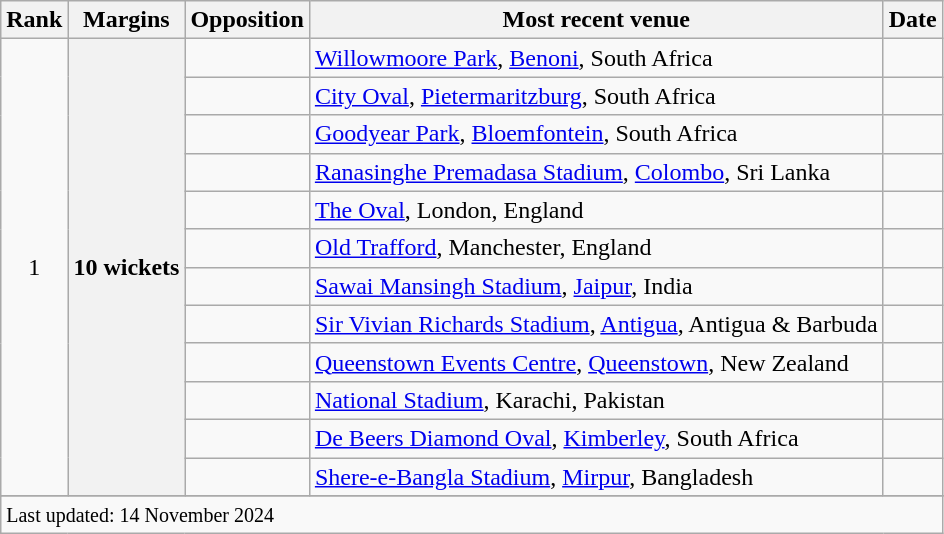<table class="wikitable plainrowheaders sortable">
<tr>
<th scope=col>Rank</th>
<th scope=col>Margins</th>
<th scope=col>Opposition</th>
<th scope=col>Most recent venue</th>
<th scope=col>Date</th>
</tr>
<tr>
<td align=center rowspan=12>1</td>
<th scope=row style=text-align:center rowspan=12>10 wickets</th>
<td></td>
<td><a href='#'>Willowmoore Park</a>, <a href='#'>Benoni</a>, South Africa</td>
<td></td>
</tr>
<tr>
<td></td>
<td><a href='#'>City Oval</a>, <a href='#'>Pietermaritzburg</a>, South Africa</td>
<td> </td>
</tr>
<tr>
<td></td>
<td><a href='#'>Goodyear Park</a>, <a href='#'>Bloemfontein</a>, South Africa</td>
<td> </td>
</tr>
<tr>
<td></td>
<td><a href='#'>Ranasinghe Premadasa Stadium</a>, <a href='#'>Colombo</a>, Sri Lanka</td>
<td></td>
</tr>
<tr>
<td></td>
<td><a href='#'>The Oval</a>, London, England</td>
<td></td>
</tr>
<tr>
<td></td>
<td><a href='#'>Old Trafford</a>, Manchester, England</td>
<td></td>
</tr>
<tr>
<td></td>
<td><a href='#'>Sawai Mansingh Stadium</a>, <a href='#'>Jaipur</a>, India</td>
<td></td>
</tr>
<tr>
<td></td>
<td><a href='#'>Sir Vivian Richards Stadium</a>, <a href='#'>Antigua</a>, Antigua & Barbuda</td>
<td> </td>
</tr>
<tr>
<td></td>
<td><a href='#'>Queenstown Events Centre</a>, <a href='#'>Queenstown</a>, New Zealand</td>
<td></td>
</tr>
<tr>
<td></td>
<td><a href='#'>National Stadium</a>, Karachi, Pakistan</td>
<td></td>
</tr>
<tr>
<td></td>
<td><a href='#'>De Beers Diamond Oval</a>, <a href='#'>Kimberley</a>, South Africa</td>
<td></td>
</tr>
<tr>
<td></td>
<td><a href='#'>Shere-e-Bangla Stadium</a>, <a href='#'>Mirpur</a>, Bangladesh</td>
<td></td>
</tr>
<tr>
</tr>
<tr class=sortbottom>
<td colspan=5><small>Last updated: 14 November 2024</small></td>
</tr>
</table>
